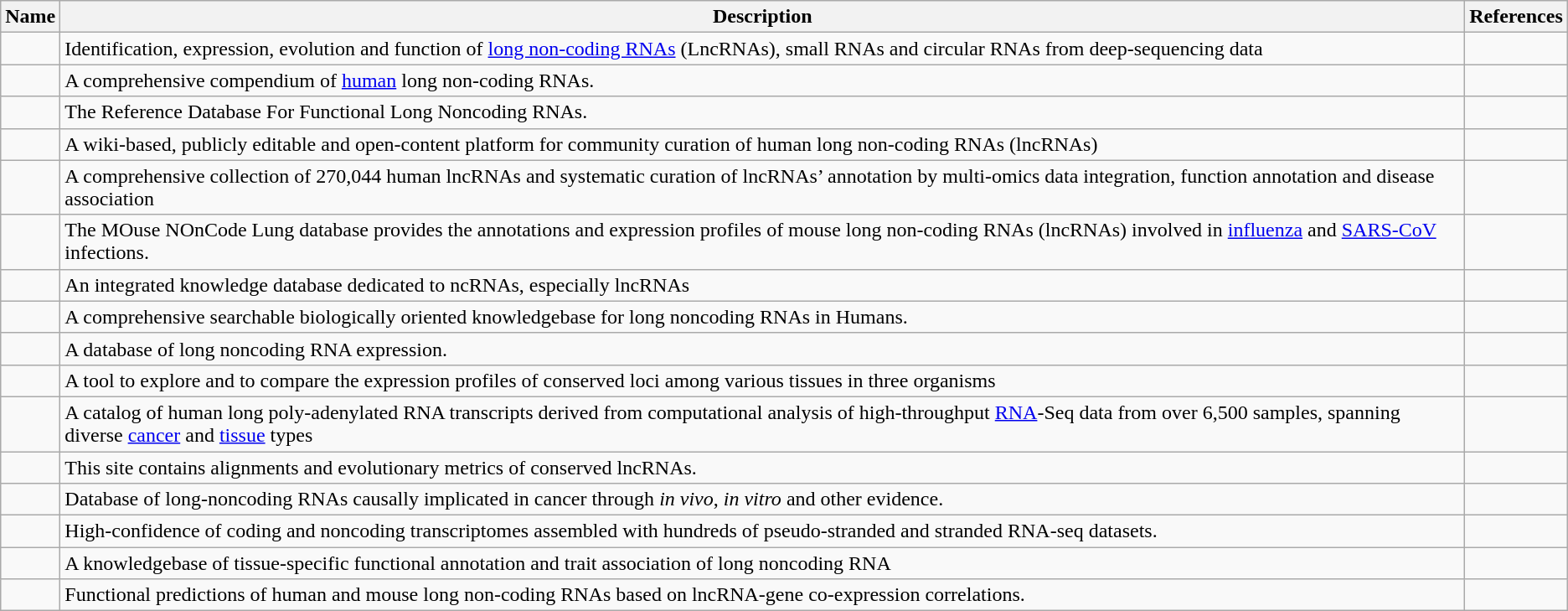<table class="wikitable sortable">
<tr>
<th>Name</th>
<th>Description</th>
<th>References</th>
</tr>
<tr>
<td><strong></strong></td>
<td>Identification, expression, evolution and function of <a href='#'>long non-coding RNAs</a> (LncRNAs), small RNAs and circular RNAs from deep-sequencing data</td>
<td></td>
</tr>
<tr>
<td><strong></strong></td>
<td>A comprehensive compendium of <a href='#'>human</a> long non-coding RNAs.</td>
<td></td>
</tr>
<tr>
<td><strong></strong></td>
<td>The Reference Database For Functional Long Noncoding RNAs.</td>
<td></td>
</tr>
<tr>
<td><strong></strong></td>
<td>A wiki-based, publicly editable and open-content platform for community curation of human long non-coding RNAs (lncRNAs)</td>
<td></td>
</tr>
<tr>
<td><strong></strong></td>
<td>A comprehensive collection of 270,044 human lncRNAs and systematic curation of lncRNAs’ annotation by multi-omics data integration, function annotation and disease association</td>
<td></td>
</tr>
<tr>
<td><strong></strong></td>
<td>The MOuse NOnCode Lung database provides the annotations and expression profiles of mouse long non-coding RNAs (lncRNAs) involved in <a href='#'>influenza</a> and <a href='#'>SARS-CoV</a> infections.</td>
<td></td>
</tr>
<tr>
<td><strong></strong></td>
<td>An integrated knowledge database dedicated to ncRNAs, especially lncRNAs</td>
<td></td>
</tr>
<tr>
<td><strong></strong></td>
<td>A comprehensive searchable biologically oriented knowledgebase for long noncoding RNAs in Humans.</td>
<td></td>
</tr>
<tr>
<td><strong></strong></td>
<td>A database of long noncoding RNA expression.</td>
<td></td>
</tr>
<tr>
<td><strong></strong></td>
<td>A tool to explore and to compare the expression profiles of conserved loci among various tissues in three organisms</td>
<td><br></td>
</tr>
<tr>
<td></td>
<td>A catalog of human long poly-adenylated RNA transcripts derived from computational analysis of high-throughput <a href='#'>RNA</a>-Seq data from over 6,500 samples, spanning diverse <a href='#'>cancer</a> and <a href='#'>tissue</a> types</td>
<td></td>
</tr>
<tr>
<td><strong></strong></td>
<td>This site contains alignments and evolutionary metrics of conserved lncRNAs.</td>
<td></td>
</tr>
<tr>
<td></td>
<td>Database of long-noncoding RNAs causally implicated in cancer through <em>in vivo</em>, <em>in vitro</em> and other evidence.</td>
<td></td>
</tr>
<tr>
<td></td>
<td>High-confidence of coding and noncoding transcriptomes assembled with hundreds of pseudo-stranded and stranded RNA-seq datasets.</td>
<td></td>
</tr>
<tr>
<td></td>
<td>A knowledgebase of tissue-specific functional annotation and trait association of long noncoding RNA</td>
<td></td>
</tr>
<tr>
<td></td>
<td>Functional predictions of human and mouse long non-coding RNAs based on lncRNA-gene co-expression correlations.</td>
<td></td>
</tr>
</table>
